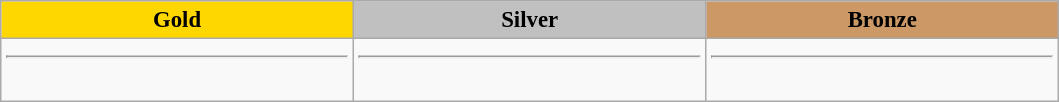<table class="wikitable" style="text-align: center; font-size: 95%;">
<tr>
<td style="width: 15em; background: gold"><strong>Gold</strong></td>
<td style="width: 15em; background: silver"><strong>Silver</strong></td>
<td style="width: 15em; background: #CC9966"><strong>Bronze</strong></td>
</tr>
<tr>
<td style="vertical-align:top;"><hr><br></td>
<td style="vertical-align:top;"><hr><br></td>
<td style="vertical-align:top;"><hr></td>
</tr>
</table>
